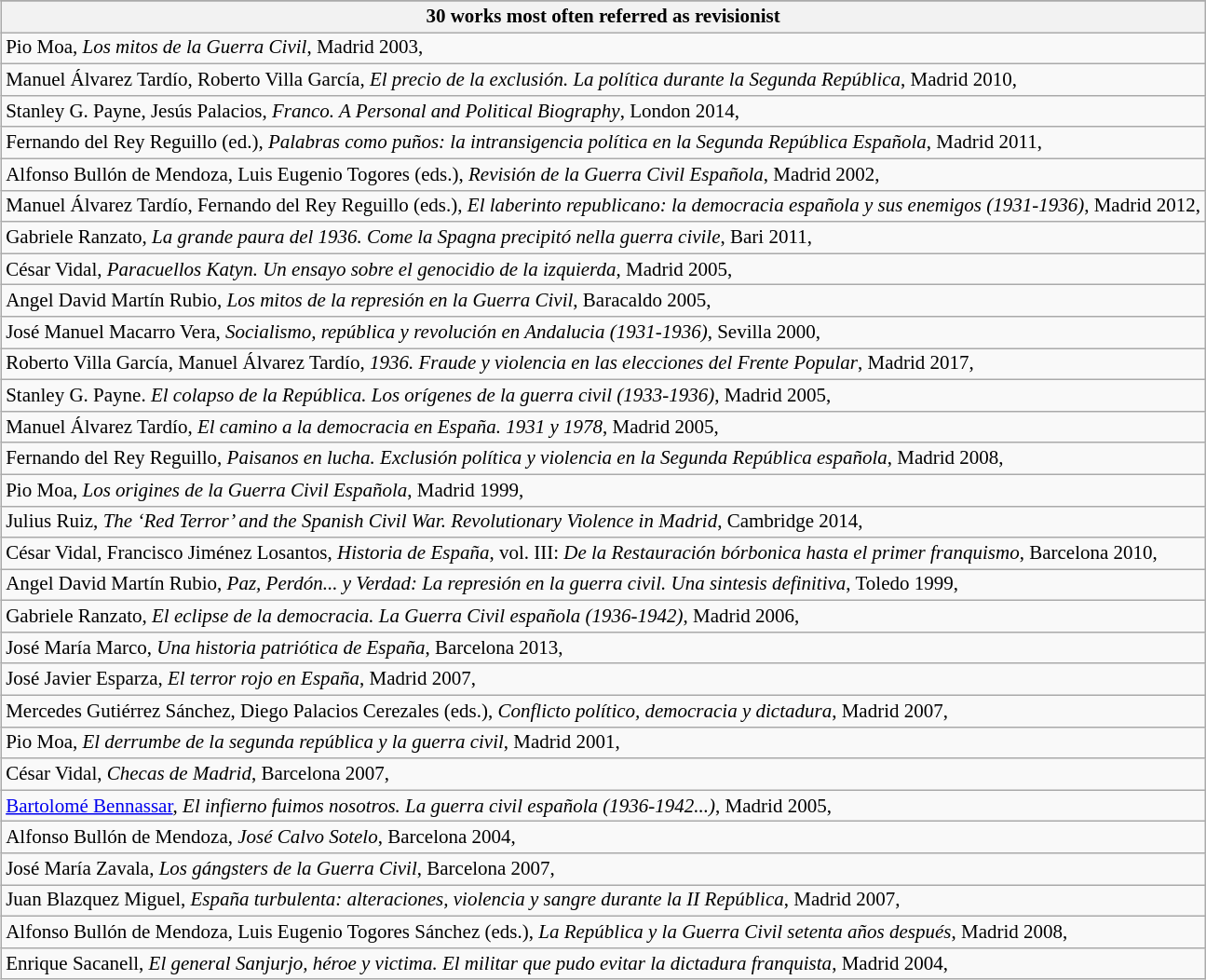<table class=wikitable style="text-align:left; font-size:14px; float:center; margin:5px">
<tr style="font-size: small; colspan="12" style="text-align:center;">
</tr>
<tr>
<th>30 works most often referred as revisionist</th>
</tr>
<tr>
<td>Pio Moa, <em>Los mitos de la Guerra Civil</em>, Madrid 2003, </td>
</tr>
<tr>
<td>Manuel Álvarez Tardío, Roberto Villa García, <em>El precio de la exclusión. La política durante la Segunda República</em>, Madrid 2010, </td>
</tr>
<tr>
<td>Stanley G. Payne, Jesús Palacios, <em>Franco. A Personal and Political Biography</em>, London 2014, </td>
</tr>
<tr>
<td>Fernando del Rey Reguillo (ed.), <em>Palabras como puños: la intransigencia política en la Segunda República Española</em>, Madrid 2011, </td>
</tr>
<tr>
<td>Alfonso Bullón de Mendoza, Luis Eugenio Togores (eds.), <em>Revisión de la Guerra Civil Española</em>, Madrid 2002, </td>
</tr>
<tr>
<td>Manuel Álvarez Tardío, Fernando del Rey Reguillo (eds.), <em>El laberinto republicano: la democracia española y sus enemigos (1931-1936)</em>, Madrid 2012, </td>
</tr>
<tr>
<td>Gabriele Ranzato, <em>La grande paura del 1936. Come la Spagna precipitó nella guerra civile</em>, Bari 2011, </td>
</tr>
<tr>
<td>César Vidal, <em>Paracuellos Katyn. Un ensayo sobre el genocidio de la izquierda</em>, Madrid 2005, </td>
</tr>
<tr>
<td>Angel David Martín Rubio, <em>Los mitos de la represión en la Guerra Civil</em>, Baracaldo 2005, </td>
</tr>
<tr>
<td>José Manuel Macarro Vera, <em>Socialismo, república y revolución en Andalucia (1931-1936)</em>, Sevilla 2000, </td>
</tr>
<tr>
<td>Roberto Villa García, Manuel Álvarez Tardío, <em>1936. Fraude y violencia en las elecciones del Frente Popular</em>, Madrid 2017, </td>
</tr>
<tr>
<td>Stanley G. Payne. <em>El colapso de la República. Los orígenes de la guerra civil (1933-1936)</em>, Madrid 2005, </td>
</tr>
<tr>
<td>Manuel Álvarez Tardío, <em>El camino a la democracia en España. 1931 y 1978</em>, Madrid 2005, </td>
</tr>
<tr>
<td>Fernando del Rey Reguillo, <em>Paisanos en lucha. Exclusión política y violencia en la Segunda República española</em>, Madrid 2008, </td>
</tr>
<tr>
<td>Pio Moa, <em>Los origines de la Guerra Civil Española</em>, Madrid 1999, </td>
</tr>
<tr>
<td>Julius Ruiz, <em>The ‘Red Terror’ and the Spanish Civil War. Revolutionary Violence in Madrid</em>, Cambridge 2014, </td>
</tr>
<tr>
<td>César Vidal, Francisco Jiménez Losantos, <em>Historia de España</em>, vol. III: <em>De la Restauración bórbonica hasta el primer franquismo</em>, Barcelona 2010, </td>
</tr>
<tr>
<td>Angel David Martín Rubio, <em>Paz, Perdón... y Verdad: La represión en la guerra civil. Una sintesis definitiva</em>, Toledo 1999, </td>
</tr>
<tr>
<td>Gabriele Ranzato, <em>El eclipse de la democracia. La Guerra Civil española (1936-1942)</em>, Madrid 2006, </td>
</tr>
<tr>
<td>José María Marco, <em>Una historia patriótica de España</em>, Barcelona 2013, </td>
</tr>
<tr>
<td>José Javier Esparza, <em>El terror rojo en España</em>, Madrid 2007, </td>
</tr>
<tr>
<td>Mercedes Gutiérrez Sánchez, Diego Palacios Cerezales (eds.), <em>Conflicto político, democracia y dictadura</em>, Madrid 2007, </td>
</tr>
<tr>
<td>Pio Moa, <em>El derrumbe de la segunda república y la guerra civil</em>, Madrid 2001, </td>
</tr>
<tr>
<td>César Vidal, <em>Checas de Madrid</em>, Barcelona 2007, </td>
</tr>
<tr>
<td><a href='#'>Bartolomé Bennassar</a>, <em>El infierno fuimos nosotros. La guerra civil española (1936-1942...)</em>, Madrid 2005, </td>
</tr>
<tr>
<td>Alfonso Bullón de Mendoza, <em>José Calvo Sotelo</em>, Barcelona 2004, </td>
</tr>
<tr>
<td>José María Zavala, <em>Los gángsters de la Guerra Civil</em>, Barcelona 2007, </td>
</tr>
<tr>
<td>Juan Blazquez Miguel, <em>España turbulenta: alteraciones, violencia y sangre durante la II República</em>, Madrid 2007, </td>
</tr>
<tr>
<td>Alfonso Bullón de Mendoza, Luis Eugenio Togores Sánchez (eds.), <em>La República y la Guerra Civil setenta años después</em>, Madrid 2008, </td>
</tr>
<tr>
<td>Enrique Sacanell, <em>El general Sanjurjo, héroe y victima. El militar que pudo evitar la dictadura franquista</em>, Madrid 2004, </td>
</tr>
</table>
